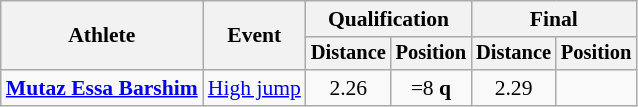<table class=wikitable style="font-size:90%">
<tr>
<th rowspan="2">Athlete</th>
<th rowspan="2">Event</th>
<th colspan="2">Qualification</th>
<th colspan="2">Final</th>
</tr>
<tr style="font-size:95%">
<th scope="col">Distance</th>
<th scope="col">Position</th>
<th scope="col">Distance</th>
<th scope="col">Position</th>
</tr>
<tr align=center>
<td align=left><strong><a href='#'>Mutaz Essa Barshim</a></strong></td>
<td align=left><a href='#'>High jump</a></td>
<td>2.26</td>
<td>=8 <strong>q</strong></td>
<td>2.29</td>
<td></td>
</tr>
</table>
